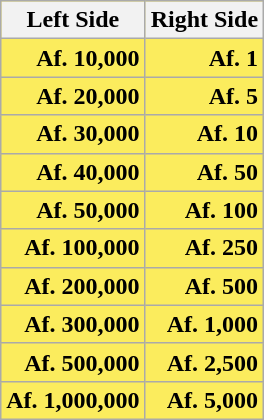<table class="wikitable" style="background:#FBEC5D;text-align:right">
<tr>
<th>Left Side</th>
<th>Right Side</th>
</tr>
<tr>
<td><strong>Af. 10,000</strong></td>
<td><strong>Af. 1</strong></td>
</tr>
<tr>
<td><strong>Af. 20,000</strong></td>
<td><strong>Af. 5</strong></td>
</tr>
<tr>
<td><strong>Af. 30,000</strong></td>
<td><strong>Af. 10</strong></td>
</tr>
<tr>
<td><strong>Af. 40,000</strong></td>
<td><strong>Af. 50</strong></td>
</tr>
<tr>
<td><strong>Af. 50,000</strong></td>
<td><strong>Af. 100</strong></td>
</tr>
<tr>
<td><strong>Af. 100,000</strong></td>
<td><strong>Af. 250</strong></td>
</tr>
<tr>
<td><strong>Af. 200,000</strong></td>
<td><strong>Af. 500</strong></td>
</tr>
<tr>
<td><strong>Af. 300,000</strong></td>
<td><strong>Af. 1,000</strong></td>
</tr>
<tr>
<td><strong>Af. 500,000</strong></td>
<td><strong>Af. 2,500</strong></td>
</tr>
<tr>
<td><strong>Af. 1,000,000</strong></td>
<td><strong>Af. 5,000</strong></td>
</tr>
</table>
